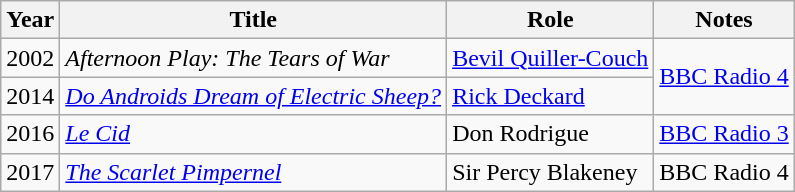<table class="wikitable sortable">
<tr>
<th>Year</th>
<th>Title</th>
<th>Role</th>
<th class="unsortable">Notes</th>
</tr>
<tr>
<td>2002</td>
<td><em>Afternoon Play: The Tears of War</em></td>
<td><a href='#'>Bevil Quiller-Couch</a></td>
<td rowspan="2"><a href='#'>BBC Radio 4</a></td>
</tr>
<tr>
<td>2014</td>
<td><em><a href='#'>Do Androids Dream of Electric Sheep?</a></em></td>
<td><a href='#'>Rick Deckard</a></td>
</tr>
<tr>
<td>2016</td>
<td><em><a href='#'>Le Cid</a></em></td>
<td>Don Rodrigue</td>
<td><a href='#'>BBC Radio 3</a></td>
</tr>
<tr>
<td>2017</td>
<td><em><a href='#'>The Scarlet Pimpernel</a></em></td>
<td>Sir Percy Blakeney</td>
<td>BBC Radio 4</td>
</tr>
</table>
